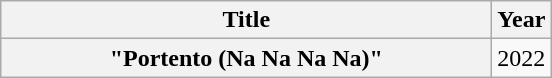<table class="wikitable plainrowheaders" style="text-align:left;">
<tr>
<th scope="col" style="width:20em;">Title</th>
<th scope="col">Year</th>
</tr>
<tr>
<th scope="row">"Portento (Na Na Na Na)"<br></th>
<td>2022</td>
</tr>
</table>
